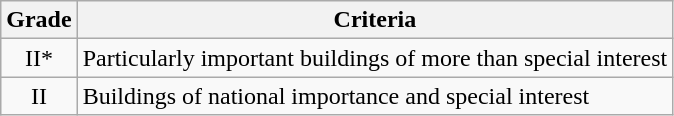<table class="wikitable">
<tr>
<th>Grade</th>
<th>Criteria</th>
</tr>
<tr>
<td align="center" >II*</td>
<td>Particularly important buildings of more than special interest</td>
</tr>
<tr>
<td align="center" >II</td>
<td>Buildings of national importance and special interest</td>
</tr>
</table>
